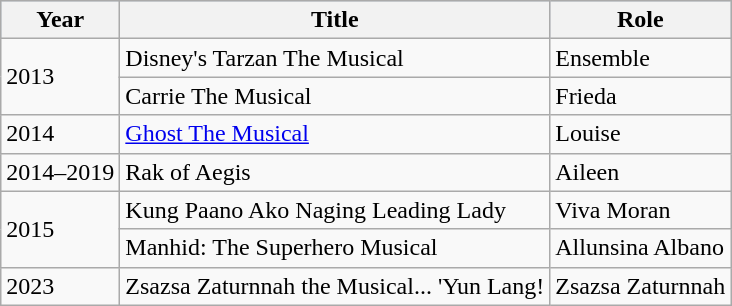<table class="wikitable sortable" background: #f9f9f9>
<tr bgcolor="#B0C4DE" align="center">
<th>Year</th>
<th>Title</th>
<th>Role</th>
</tr>
<tr>
<td rowspan="2">2013</td>
<td>Disney's Tarzan The Musical</td>
<td>Ensemble</td>
</tr>
<tr>
<td>Carrie The Musical</td>
<td>Frieda</td>
</tr>
<tr>
<td>2014</td>
<td><a href='#'>Ghost The Musical</a></td>
<td>Louise</td>
</tr>
<tr>
<td>2014–2019</td>
<td>Rak of Aegis</td>
<td>Aileen</td>
</tr>
<tr>
<td rowspan="2">2015</td>
<td>Kung Paano Ako Naging Leading Lady</td>
<td>Viva Moran</td>
</tr>
<tr>
<td>Manhid: The Superhero Musical</td>
<td>Allunsina Albano</td>
</tr>
<tr>
<td>2023</td>
<td>Zsazsa Zaturnnah the Musical... 'Yun Lang!</td>
<td>Zsazsa Zaturnnah</td>
</tr>
</table>
